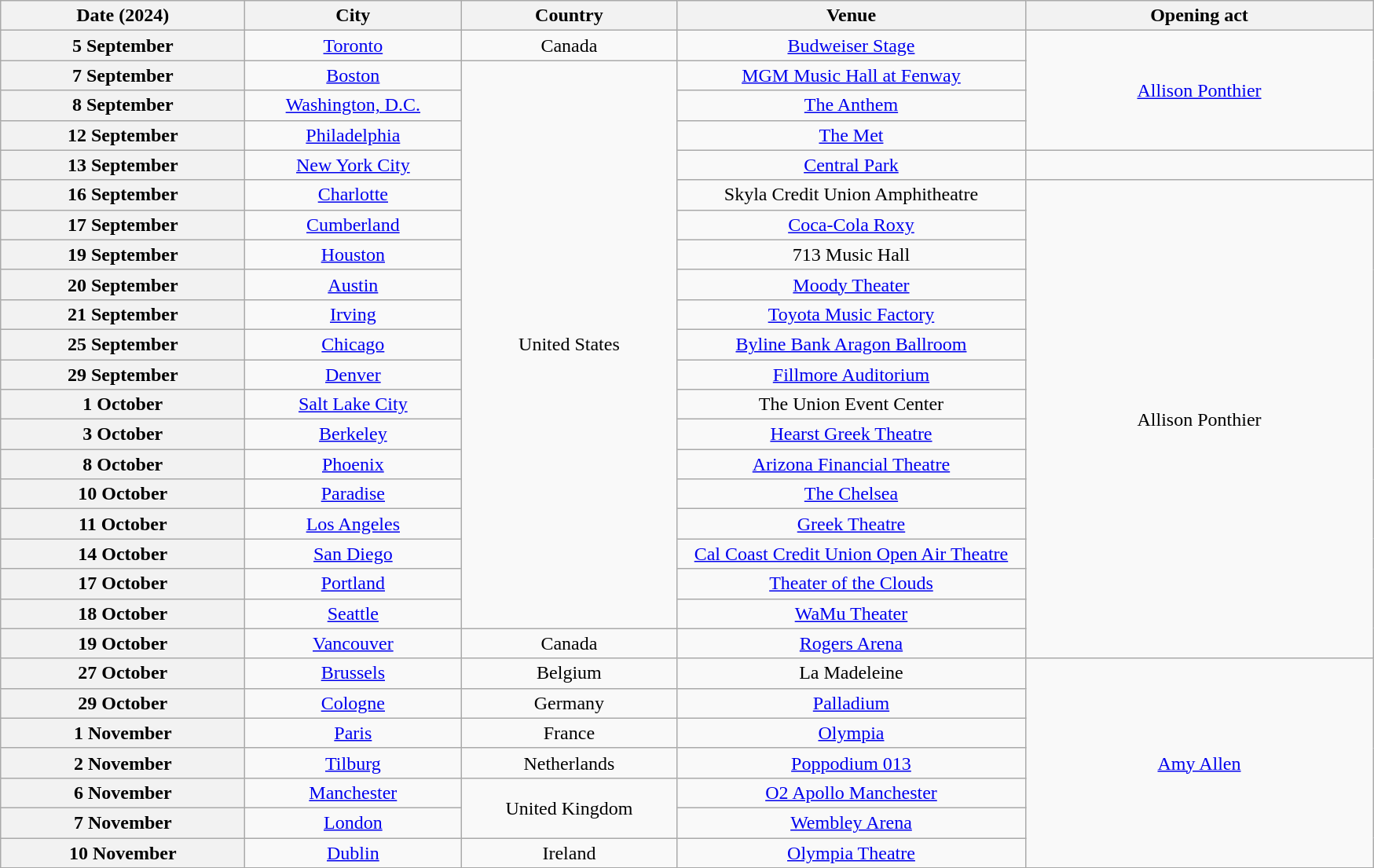<table class="wikitable plainrowheaders" style="text-align:center;">
<tr>
<th scope="col" style="width:12.5em;">Date (2024)</th>
<th scope="col" style="width:11em;">City</th>
<th scope="col" style="width:11em;">Country</th>
<th scope="col" style="width:18em;">Venue</th>
<th scope="col" style="width:18em;">Opening act</th>
</tr>
<tr>
<th scope="row" style="text-align:center;">5 September</th>
<td><a href='#'>Toronto</a></td>
<td>Canada</td>
<td><a href='#'>Budweiser Stage</a></td>
<td rowspan="4"><a href='#'>Allison Ponthier</a></td>
</tr>
<tr>
<th scope="row" style="text-align:center;">7 September</th>
<td><a href='#'>Boston</a></td>
<td rowspan="19">United States</td>
<td><a href='#'>MGM Music Hall at Fenway</a></td>
</tr>
<tr>
<th scope="row" style="text-align:center;">8 September</th>
<td><a href='#'>Washington, D.C.</a></td>
<td><a href='#'>The Anthem</a></td>
</tr>
<tr>
<th scope="row" style="text-align:center;">12 September</th>
<td><a href='#'>Philadelphia</a></td>
<td><a href='#'>The Met</a></td>
</tr>
<tr>
<th scope="row" style="text-align:center;">13 September</th>
<td><a href='#'>New York City</a></td>
<td><a href='#'>Central Park</a></td>
<td></td>
</tr>
<tr>
<th scope="row" style="text-align:center;">16 September</th>
<td><a href='#'>Charlotte</a></td>
<td>Skyla Credit Union Amphitheatre</td>
<td rowspan="16">Allison Ponthier</td>
</tr>
<tr>
<th scope="row" style="text-align:center;">17 September</th>
<td><a href='#'>Cumberland</a></td>
<td><a href='#'>Coca-Cola Roxy</a></td>
</tr>
<tr>
<th scope="row" style="text-align:center;">19 September</th>
<td><a href='#'>Houston</a></td>
<td>713 Music Hall</td>
</tr>
<tr>
<th scope="row" style="text-align:center;">20 September</th>
<td><a href='#'>Austin</a></td>
<td><a href='#'>Moody Theater</a></td>
</tr>
<tr>
<th scope="row" style="text-align:center;">21 September</th>
<td><a href='#'>Irving</a></td>
<td><a href='#'>Toyota Music Factory</a></td>
</tr>
<tr>
<th scope="row" style="text-align:center;">25 September</th>
<td><a href='#'>Chicago</a></td>
<td><a href='#'>Byline Bank Aragon Ballroom</a></td>
</tr>
<tr>
<th scope="row" style="text-align:center;">29 September</th>
<td><a href='#'>Denver</a></td>
<td><a href='#'>Fillmore Auditorium</a></td>
</tr>
<tr>
<th scope="row" style="text-align:center;">1 October</th>
<td><a href='#'>Salt Lake City</a></td>
<td>The Union Event Center</td>
</tr>
<tr>
<th scope="row" style="text-align:center;">3 October</th>
<td><a href='#'>Berkeley</a></td>
<td><a href='#'>Hearst Greek Theatre</a></td>
</tr>
<tr>
<th scope="row" style="text-align:center;">8 October</th>
<td><a href='#'>Phoenix</a></td>
<td><a href='#'>Arizona Financial Theatre</a></td>
</tr>
<tr>
<th scope="row" style="text-align:center;">10 October</th>
<td><a href='#'>Paradise</a></td>
<td><a href='#'>The Chelsea</a></td>
</tr>
<tr>
<th scope="row" style="text-align:center;">11 October</th>
<td><a href='#'>Los Angeles</a></td>
<td><a href='#'>Greek Theatre</a></td>
</tr>
<tr>
<th scope="row" style="text-align:center;">14 October</th>
<td><a href='#'>San Diego</a></td>
<td><a href='#'>Cal Coast Credit Union Open Air Theatre</a></td>
</tr>
<tr>
<th scope="row" style="text-align:center;">17 October</th>
<td><a href='#'>Portland</a></td>
<td><a href='#'>Theater of the Clouds</a></td>
</tr>
<tr>
<th scope="row" style="text-align:center;">18 October</th>
<td><a href='#'>Seattle</a></td>
<td><a href='#'>WaMu Theater</a></td>
</tr>
<tr>
<th scope="row" style="text-align:center;">19 October</th>
<td><a href='#'>Vancouver</a></td>
<td>Canada</td>
<td><a href='#'>Rogers Arena</a></td>
</tr>
<tr>
<th scope="row" style="text-align:center;">27 October</th>
<td><a href='#'>Brussels</a></td>
<td>Belgium</td>
<td>La Madeleine</td>
<td rowspan="7"><a href='#'>Amy Allen</a></td>
</tr>
<tr>
<th scope="row" style="text-align:center;">29 October</th>
<td><a href='#'>Cologne</a></td>
<td>Germany</td>
<td><a href='#'>Palladium</a></td>
</tr>
<tr>
<th scope="row" style="text-align:center;">1 November</th>
<td><a href='#'>Paris</a></td>
<td>France</td>
<td><a href='#'>Olympia</a></td>
</tr>
<tr>
<th scope="row" style="text-align:center;">2 November</th>
<td><a href='#'>Tilburg</a></td>
<td>Netherlands</td>
<td><a href='#'>Poppodium 013</a></td>
</tr>
<tr>
<th scope="row" style="text-align:center;">6 November</th>
<td><a href='#'>Manchester</a></td>
<td rowspan="2">United Kingdom</td>
<td><a href='#'>O2 Apollo Manchester</a></td>
</tr>
<tr>
<th scope="row" style="text-align:center;">7 November</th>
<td><a href='#'>London</a></td>
<td><a href='#'>Wembley Arena</a></td>
</tr>
<tr>
<th scope="row" style="text-align:center;">10 November</th>
<td><a href='#'>Dublin</a></td>
<td>Ireland</td>
<td><a href='#'>Olympia Theatre</a></td>
</tr>
<tr>
</tr>
</table>
